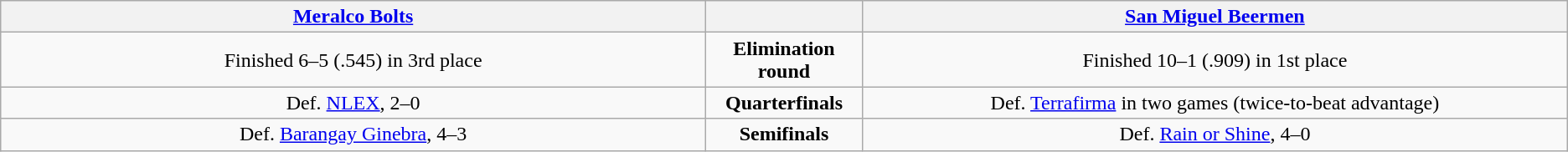<table class=wikitable style="text-align:center">
<tr>
<th width=45%><a href='#'>Meralco Bolts</a></th>
<th></th>
<th width=45%><a href='#'>San Miguel Beermen</a></th>
</tr>
<tr>
<td>Finished 6–5 (.545) in 3rd place</td>
<td><strong>Elimination round</strong></td>
<td>Finished 10–1 (.909) in 1st place</td>
</tr>
<tr>
<td>Def. <a href='#'>NLEX</a>, 2–0</td>
<td><strong>Quarterfinals</strong></td>
<td>Def. <a href='#'>Terrafirma</a> in two games (twice-to-beat advantage)</td>
</tr>
<tr>
<td>Def. <a href='#'>Barangay Ginebra</a>, 4–3</td>
<td><strong>Semifinals</strong></td>
<td>Def. <a href='#'>Rain or Shine</a>, 4–0</td>
</tr>
</table>
